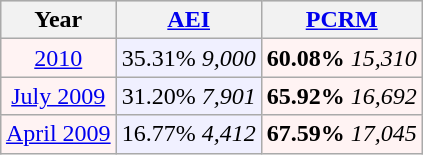<table class="wikitable"  style="float:right; font-size:100%; margin: 1em 1em 1em 1em;">
<tr style="background:lightgrey;">
<th>Year</th>
<th><a href='#'>AEI</a></th>
<th><a href='#'>PCRM</a></th>
</tr>
<tr>
<td style="text-align:center; background:#fff3f3;"><a href='#'>2010</a></td>
<td style="text-align:center; background:#f0f0ff;">35.31% <em>9,000</em></td>
<td style="text-align:center; background:#fff3f3;"><strong>60.08%</strong> <em>15,310</em></td>
</tr>
<tr>
<td style="text-align:center; background:#fff3f3;"><a href='#'>July 2009</a></td>
<td style="text-align:center; background:#f0f0ff;">31.20% <em>7,901</em></td>
<td style="text-align:center; background:#fff3f3;"><strong>65.92%</strong> <em>16,692</em></td>
</tr>
<tr>
<td style="text-align:center; background:#fff3f3;"><a href='#'>April 2009</a></td>
<td style="text-align:center; background:#f0f0ff;">16.77% <em>4,412</em></td>
<td style="text-align:center; background:#fff3f3;"><strong>67.59%</strong> <em>17,045</em></td>
</tr>
</table>
